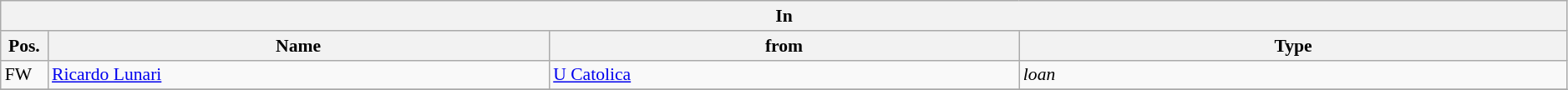<table class="wikitable" style="font-size:90%;width:99%;">
<tr>
<th colspan="4">In</th>
</tr>
<tr>
<th width=3%>Pos.</th>
<th width=32%>Name</th>
<th width=30%>from</th>
<th width=35%>Type</th>
</tr>
<tr>
<td>FW</td>
<td><a href='#'>Ricardo Lunari</a></td>
<td><a href='#'>U Catolica</a></td>
<td><em>loan</em></td>
</tr>
<tr>
</tr>
</table>
